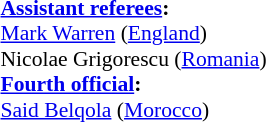<table style="width:100%; font-size:90%">
<tr>
<td><br><strong><a href='#'>Assistant referees</a>:</strong>
<br><a href='#'>Mark Warren</a> (<a href='#'>England</a>)
<br>Nicolae Grigorescu (<a href='#'>Romania</a>)
<br><strong><a href='#'>Fourth official</a>:</strong>
<br><a href='#'>Said Belqola</a> (<a href='#'>Morocco</a>)</td>
</tr>
</table>
